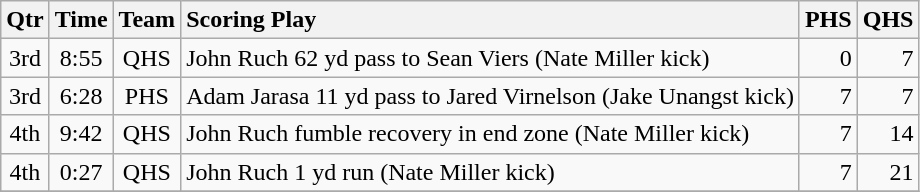<table class="wikitable">
<tr>
<th style="text-align: center;">Qtr</th>
<th style="text-align: center;">Time</th>
<th style="text-align: center;">Team</th>
<th style="text-align: left;">Scoring Play</th>
<th style="text-align: right;">PHS</th>
<th style="text-align: right;">QHS</th>
</tr>
<tr>
<td style="text-align: center;">3rd</td>
<td style="text-align: center;">8:55</td>
<td style="text-align: center;">QHS</td>
<td style="text-align: left;">John Ruch 62 yd pass to Sean Viers (Nate Miller kick)</td>
<td style="text-align: right;">0</td>
<td style="text-align: right;">7</td>
</tr>
<tr>
<td style="text-align: center;">3rd</td>
<td style="text-align: center;">6:28</td>
<td style="text-align: center;">PHS</td>
<td style="text-align: left;">Adam Jarasa 11 yd pass to Jared Virnelson (Jake Unangst kick)</td>
<td style="text-align: right;">7</td>
<td style="text-align: right;">7</td>
</tr>
<tr>
<td style="text-align: center;">4th</td>
<td style="text-align: center;">9:42</td>
<td style="text-align: center;">QHS</td>
<td style="text-align: left;">John Ruch fumble recovery in end zone (Nate Miller kick)</td>
<td style="text-align: right;">7</td>
<td style="text-align: right;">14</td>
</tr>
<tr>
<td style="text-align: center;">4th</td>
<td style="text-align: center;">0:27</td>
<td style="text-align: center;">QHS</td>
<td style="text-align: left;">John Ruch 1 yd run (Nate Miller kick)</td>
<td style="text-align: right;">7</td>
<td style="text-align: right;">21</td>
</tr>
<tr>
</tr>
</table>
